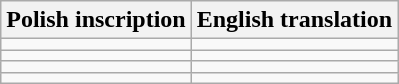<table class="wikitable">
<tr>
<th>Polish inscription</th>
<th>English translation</th>
</tr>
<tr>
<td></td>
<td></td>
</tr>
<tr>
<td></td>
<td></td>
</tr>
<tr>
<td></td>
<td></td>
</tr>
<tr>
<td></td>
<td></td>
</tr>
</table>
